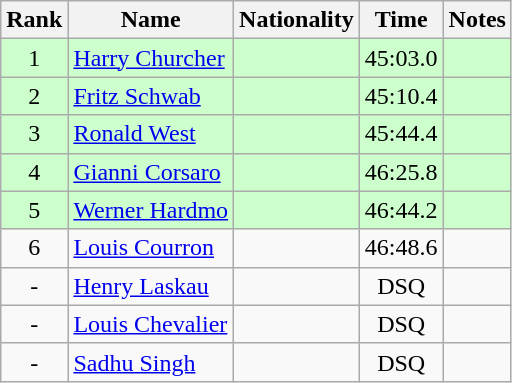<table class="wikitable sortable" style="text-align:center">
<tr>
<th>Rank</th>
<th>Name</th>
<th>Nationality</th>
<th>Time</th>
<th>Notes</th>
</tr>
<tr bgcolor=#cfc>
<td>1</td>
<td align=left><a href='#'>Harry Churcher</a></td>
<td align=left></td>
<td>45:03.0</td>
<td></td>
</tr>
<tr bgcolor=#cfc>
<td>2</td>
<td align=left><a href='#'>Fritz Schwab</a></td>
<td align=left></td>
<td>45:10.4</td>
<td></td>
</tr>
<tr bgcolor=#cfc>
<td>3</td>
<td align=left><a href='#'>Ronald West</a></td>
<td align=left></td>
<td>45:44.4</td>
<td></td>
</tr>
<tr bgcolor=#cfc>
<td>4</td>
<td align=left><a href='#'>Gianni Corsaro</a></td>
<td align=left></td>
<td>46:25.8</td>
<td></td>
</tr>
<tr bgcolor=#cfc>
<td>5</td>
<td align=left><a href='#'>Werner Hardmo</a></td>
<td align=left></td>
<td>46:44.2</td>
<td></td>
</tr>
<tr>
<td>6</td>
<td align=left><a href='#'>Louis Courron</a></td>
<td align=left></td>
<td>46:48.6</td>
<td></td>
</tr>
<tr>
<td>-</td>
<td align=left><a href='#'>Henry Laskau</a></td>
<td align=left></td>
<td>DSQ</td>
<td></td>
</tr>
<tr>
<td>-</td>
<td align=left><a href='#'>Louis Chevalier</a></td>
<td align=left></td>
<td>DSQ</td>
<td></td>
</tr>
<tr>
<td>-</td>
<td align=left><a href='#'>Sadhu Singh</a></td>
<td align=left></td>
<td>DSQ</td>
<td></td>
</tr>
</table>
